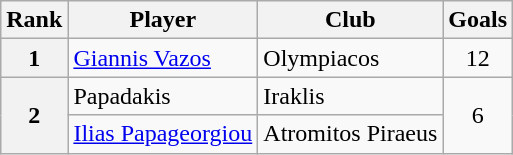<table class="wikitable" style="text-align:center">
<tr>
<th>Rank</th>
<th>Player</th>
<th>Club</th>
<th>Goals</th>
</tr>
<tr>
<th>1</th>
<td align="left"> <a href='#'>Giannis Vazos</a></td>
<td align="left">Olympiacos</td>
<td>12</td>
</tr>
<tr>
<th rowspan="2">2</th>
<td align="left"> Papadakis</td>
<td align="left">Iraklis</td>
<td rowspan="2">6</td>
</tr>
<tr>
<td align="left"> <a href='#'>Ilias Papageorgiou</a></td>
<td align="left">Atromitos Piraeus</td>
</tr>
</table>
